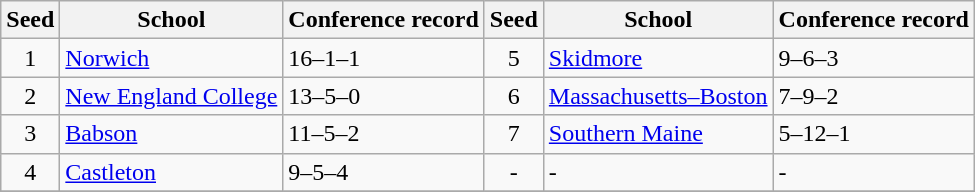<table class="wikitable">
<tr>
<th>Seed</th>
<th>School</th>
<th>Conference record</th>
<th>Seed</th>
<th>School</th>
<th>Conference record</th>
</tr>
<tr>
<td align=center>1</td>
<td><a href='#'>Norwich</a></td>
<td>16–1–1</td>
<td align=center>5</td>
<td><a href='#'>Skidmore</a></td>
<td>9–6–3</td>
</tr>
<tr>
<td align=center>2</td>
<td><a href='#'>New England College</a></td>
<td>13–5–0</td>
<td align=center>6</td>
<td><a href='#'>Massachusetts–Boston</a></td>
<td>7–9–2</td>
</tr>
<tr>
<td align=center>3</td>
<td><a href='#'>Babson</a></td>
<td>11–5–2</td>
<td align=center>7</td>
<td><a href='#'>Southern Maine</a></td>
<td>5–12–1</td>
</tr>
<tr>
<td align=center>4</td>
<td><a href='#'>Castleton</a></td>
<td>9–5–4</td>
<td align=center>-</td>
<td>-</td>
<td>-</td>
</tr>
<tr>
</tr>
</table>
